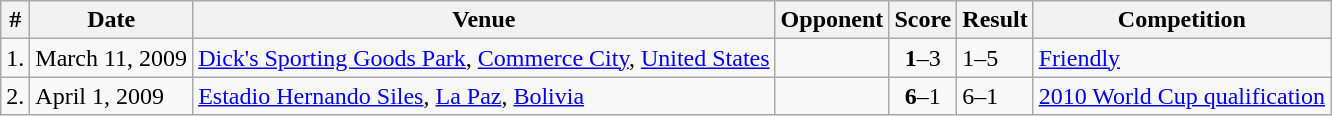<table class="wikitable">
<tr>
<th>#</th>
<th>Date</th>
<th>Venue</th>
<th>Opponent</th>
<th>Score</th>
<th>Result</th>
<th>Competition</th>
</tr>
<tr>
<td>1.</td>
<td>March 11, 2009</td>
<td><a href='#'>Dick's Sporting Goods Park</a>, <a href='#'>Commerce City</a>, <a href='#'>United States</a></td>
<td></td>
<td align="center"><strong>1</strong>–3</td>
<td>1–5</td>
<td><a href='#'>Friendly</a></td>
</tr>
<tr>
<td>2.</td>
<td>April 1, 2009</td>
<td><a href='#'>Estadio Hernando Siles</a>, <a href='#'>La Paz</a>, <a href='#'>Bolivia</a></td>
<td></td>
<td align="center"><strong>6</strong>–1</td>
<td>6–1</td>
<td><a href='#'>2010 World Cup qualification</a></td>
</tr>
</table>
